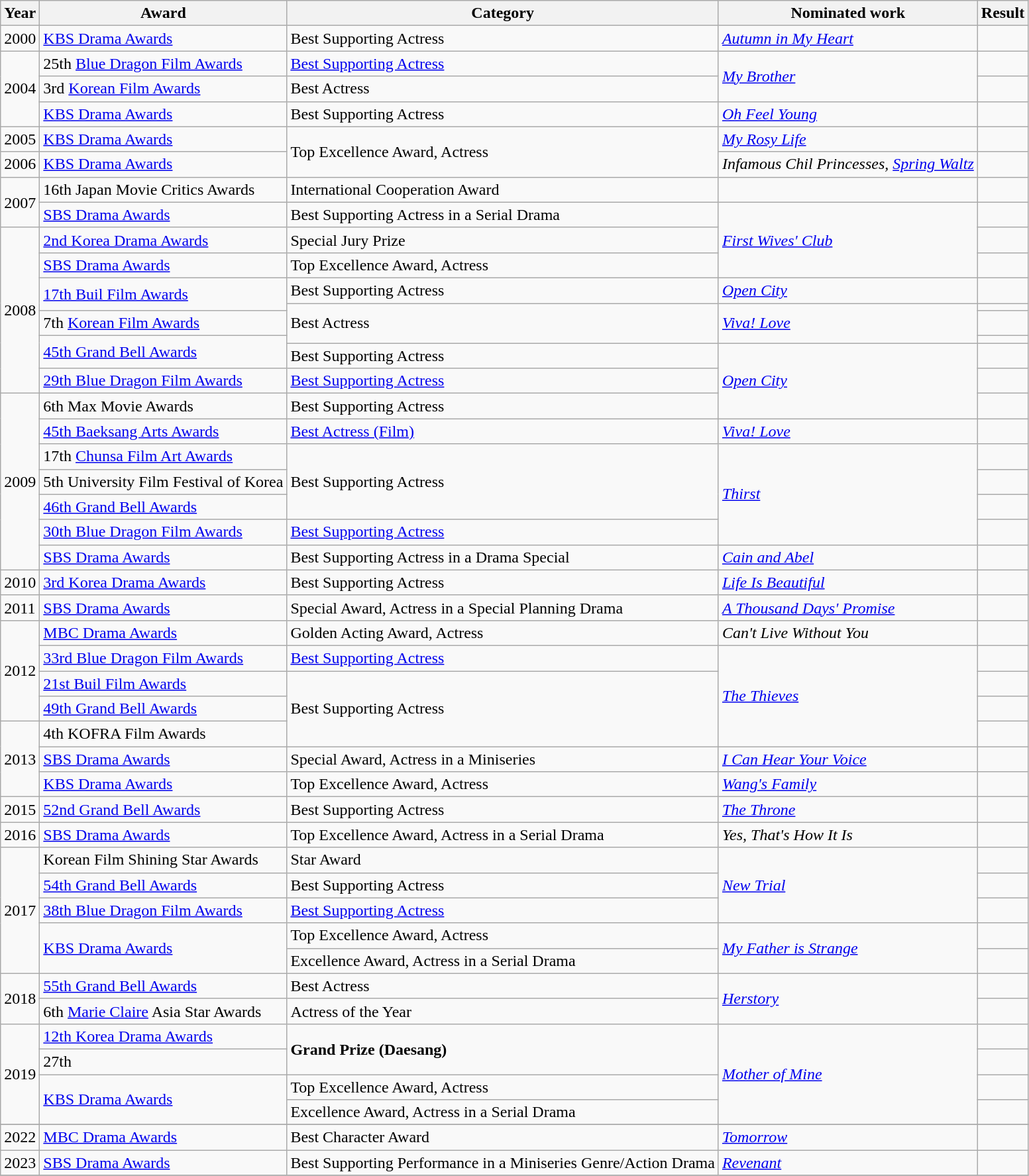<table class="wikitable sortable">
<tr>
<th>Year</th>
<th>Award</th>
<th>Category</th>
<th>Nominated work</th>
<th>Result</th>
</tr>
<tr>
<td>2000</td>
<td><a href='#'>KBS Drama Awards</a></td>
<td>Best Supporting Actress</td>
<td><em><a href='#'>Autumn in My Heart</a></em></td>
<td></td>
</tr>
<tr>
<td rowspan=3>2004</td>
<td>25th <a href='#'>Blue Dragon Film Awards</a></td>
<td><a href='#'>Best Supporting Actress</a></td>
<td rowspan=2><em><a href='#'>My Brother</a></em></td>
<td></td>
</tr>
<tr>
<td>3rd <a href='#'>Korean Film Awards</a></td>
<td>Best Actress</td>
<td></td>
</tr>
<tr>
<td><a href='#'>KBS Drama Awards</a></td>
<td>Best Supporting Actress</td>
<td><em><a href='#'>Oh Feel Young</a></em></td>
<td></td>
</tr>
<tr>
<td>2005</td>
<td><a href='#'>KBS Drama Awards</a></td>
<td rowspan="2">Top Excellence Award, Actress</td>
<td><em><a href='#'>My Rosy Life</a></em></td>
<td></td>
</tr>
<tr>
<td>2006</td>
<td><a href='#'>KBS Drama Awards</a></td>
<td><em>Infamous Chil Princesses, <a href='#'>Spring Waltz</a></em></td>
<td></td>
</tr>
<tr>
<td rowspan=2>2007</td>
<td>16th Japan Movie Critics Awards</td>
<td>International Cooperation Award</td>
<td></td>
<td></td>
</tr>
<tr>
<td><a href='#'>SBS Drama Awards</a></td>
<td>Best Supporting Actress in a Serial Drama</td>
<td rowspan="3"><em><a href='#'>First Wives' Club</a></em></td>
<td></td>
</tr>
<tr>
<td rowspan="8">2008</td>
<td><a href='#'>2nd Korea Drama Awards</a></td>
<td>Special Jury Prize</td>
<td></td>
</tr>
<tr>
<td><a href='#'>SBS Drama Awards</a></td>
<td>Top Excellence Award, Actress</td>
<td></td>
</tr>
<tr>
<td rowspan="2"><a href='#'>17th Buil Film Awards</a></td>
<td>Best Supporting Actress</td>
<td><em><a href='#'>Open City</a></em></td>
<td></td>
</tr>
<tr>
<td rowspan="3">Best Actress</td>
<td rowspan="3"><em><a href='#'>Viva! Love</a></em></td>
<td></td>
</tr>
<tr>
<td>7th <a href='#'>Korean Film Awards</a></td>
<td></td>
</tr>
<tr>
<td rowspan="2"><a href='#'>45th Grand Bell Awards</a></td>
<td></td>
</tr>
<tr>
<td>Best Supporting Actress</td>
<td rowspan="3"><em><a href='#'>Open City</a></em></td>
<td></td>
</tr>
<tr>
<td><a href='#'>29th Blue Dragon Film Awards</a></td>
<td><a href='#'>Best Supporting Actress</a></td>
<td></td>
</tr>
<tr>
<td rowspan="7">2009</td>
<td>6th Max Movie Awards</td>
<td>Best Supporting Actress</td>
<td></td>
</tr>
<tr>
<td><a href='#'>45th Baeksang Arts Awards</a></td>
<td><a href='#'>Best Actress (Film)</a></td>
<td><em><a href='#'>Viva! Love</a></em></td>
<td></td>
</tr>
<tr>
<td>17th <a href='#'>Chunsa Film Art Awards</a></td>
<td rowspan="3">Best Supporting Actress</td>
<td rowspan="4"><em><a href='#'>Thirst</a></em></td>
<td></td>
</tr>
<tr>
<td>5th University Film Festival of Korea</td>
<td></td>
</tr>
<tr>
<td><a href='#'>46th Grand Bell Awards</a></td>
<td></td>
</tr>
<tr>
<td><a href='#'>30th Blue Dragon Film Awards</a></td>
<td><a href='#'>Best Supporting Actress</a></td>
<td></td>
</tr>
<tr>
<td><a href='#'>SBS Drama Awards</a></td>
<td>Best Supporting Actress in a Drama Special</td>
<td><em><a href='#'>Cain and Abel</a></em></td>
<td></td>
</tr>
<tr>
<td>2010</td>
<td><a href='#'>3rd Korea Drama Awards</a></td>
<td>Best Supporting Actress</td>
<td><em><a href='#'>Life Is Beautiful</a></em></td>
<td></td>
</tr>
<tr>
<td>2011</td>
<td><a href='#'>SBS Drama Awards</a></td>
<td>Special Award, Actress in a Special Planning Drama</td>
<td><em><a href='#'>A Thousand Days' Promise</a></em></td>
<td></td>
</tr>
<tr>
<td rowspan="4">2012</td>
<td><a href='#'>MBC Drama Awards</a></td>
<td>Golden Acting Award, Actress</td>
<td><em>Can't Live Without You</em></td>
<td></td>
</tr>
<tr>
<td><a href='#'>33rd Blue Dragon Film Awards</a></td>
<td><a href='#'>Best Supporting Actress</a></td>
<td rowspan="4"><em><a href='#'>The Thieves</a></em></td>
<td></td>
</tr>
<tr>
<td><a href='#'>21st Buil Film Awards</a></td>
<td rowspan="3">Best Supporting Actress</td>
<td></td>
</tr>
<tr>
<td><a href='#'>49th Grand Bell Awards</a></td>
<td></td>
</tr>
<tr>
<td rowspan=3>2013</td>
<td>4th KOFRA Film Awards </td>
<td></td>
</tr>
<tr>
<td><a href='#'>SBS Drama Awards</a></td>
<td>Special Award, Actress in a Miniseries</td>
<td><em><a href='#'>I Can Hear Your Voice</a></em></td>
<td></td>
</tr>
<tr>
<td><a href='#'>KBS Drama Awards</a></td>
<td>Top Excellence Award, Actress</td>
<td><em><a href='#'>Wang's Family</a></em></td>
<td></td>
</tr>
<tr>
<td>2015</td>
<td><a href='#'>52nd Grand Bell Awards</a></td>
<td>Best Supporting Actress</td>
<td><em><a href='#'>The Throne</a></em></td>
<td></td>
</tr>
<tr>
<td>2016</td>
<td><a href='#'>SBS Drama Awards</a></td>
<td>Top Excellence Award, Actress in a Serial Drama</td>
<td><em>Yes, That's How It Is</em></td>
<td></td>
</tr>
<tr>
<td rowspan="5">2017</td>
<td>Korean Film Shining Star Awards</td>
<td>Star Award</td>
<td rowspan="3"><em><a href='#'>New Trial</a></em></td>
<td></td>
</tr>
<tr>
<td><a href='#'>54th Grand Bell Awards</a></td>
<td>Best Supporting Actress</td>
<td></td>
</tr>
<tr>
<td><a href='#'>38th Blue Dragon Film Awards</a></td>
<td><a href='#'>Best Supporting Actress</a></td>
<td></td>
</tr>
<tr>
<td rowspan=2><a href='#'>KBS Drama Awards</a></td>
<td>Top Excellence Award, Actress</td>
<td rowspan=2><em><a href='#'>My Father is Strange</a></em></td>
<td></td>
</tr>
<tr>
<td>Excellence Award, Actress in a Serial Drama</td>
<td></td>
</tr>
<tr>
<td rowspan=2>2018</td>
<td><a href='#'>55th Grand Bell Awards</a></td>
<td>Best Actress</td>
<td rowspan=2><em><a href='#'>Herstory</a></em></td>
<td></td>
</tr>
<tr>
<td>6th <a href='#'>Marie Claire</a> Asia Star Awards</td>
<td>Actress of the Year</td>
<td></td>
</tr>
<tr>
<td rowspan=4>2019</td>
<td><a href='#'>12th Korea Drama Awards</a></td>
<td rowspan="2"><strong>Grand Prize (Daesang)</strong></td>
<td rowspan=4><em><a href='#'>Mother of Mine</a></em></td>
<td></td>
</tr>
<tr>
<td>27th </td>
<td></td>
</tr>
<tr>
<td rowspan=2><a href='#'>KBS Drama Awards</a></td>
<td>Top Excellence Award, Actress</td>
<td></td>
</tr>
<tr>
<td>Excellence Award, Actress in a Serial Drama</td>
<td></td>
</tr>
<tr>
</tr>
<tr>
<td>2022</td>
<td><a href='#'>MBC Drama Awards</a></td>
<td>Best Character Award</td>
<td><em><a href='#'>Tomorrow</a></em></td>
<td></td>
</tr>
<tr>
<td>2023</td>
<td><a href='#'>SBS Drama Awards</a></td>
<td>Best Supporting Performance in a Miniseries Genre/Action Drama</td>
<td><em><a href='#'>Revenant</a></em></td>
<td></td>
</tr>
<tr>
</tr>
</table>
